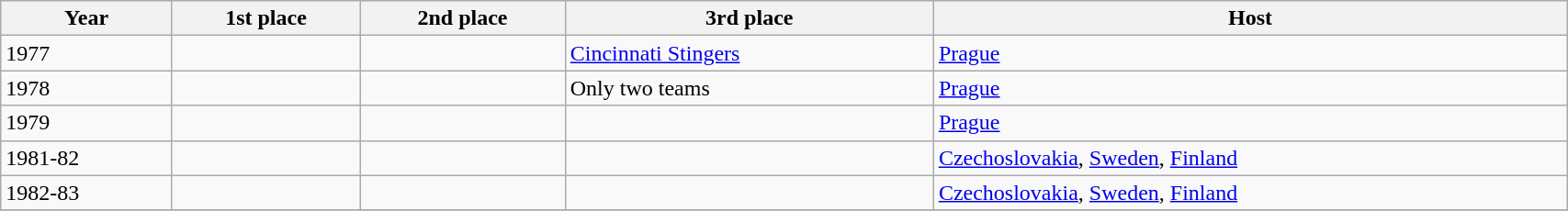<table class="wikitable" width=90%>
<tr bgcolor="#efefef" align=left>
<th>Year</th>
<th>1st place</th>
<th>2nd place</th>
<th>3rd place</th>
<th>Host</th>
</tr>
<tr>
<td>1977</td>
<td></td>
<td></td>
<td> <a href='#'>Cincinnati Stingers</a></td>
<td> <a href='#'>Prague</a></td>
</tr>
<tr>
<td>1978</td>
<td></td>
<td></td>
<td>Only two teams</td>
<td> <a href='#'>Prague</a></td>
</tr>
<tr>
<td>1979</td>
<td></td>
<td></td>
<td></td>
<td> <a href='#'>Prague</a></td>
</tr>
<tr>
<td>1981-82</td>
<td></td>
<td></td>
<td></td>
<td> <a href='#'>Czechoslovakia</a>,  <a href='#'>Sweden</a>,  <a href='#'>Finland</a></td>
</tr>
<tr>
<td>1982-83</td>
<td></td>
<td></td>
<td></td>
<td> <a href='#'>Czechoslovakia</a>,  <a href='#'>Sweden</a>,  <a href='#'>Finland</a></td>
</tr>
<tr>
</tr>
</table>
